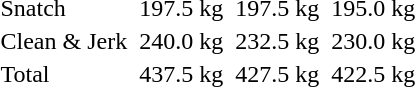<table>
<tr>
<td>Snatch</td>
<td></td>
<td>197.5 kg</td>
<td></td>
<td>197.5 kg</td>
<td></td>
<td>195.0 kg</td>
</tr>
<tr>
<td>Clean & Jerk</td>
<td></td>
<td>240.0 kg</td>
<td></td>
<td>232.5 kg</td>
<td></td>
<td>230.0 kg</td>
</tr>
<tr>
<td>Total</td>
<td></td>
<td>437.5 kg</td>
<td></td>
<td>427.5 kg</td>
<td></td>
<td>422.5 kg</td>
</tr>
</table>
